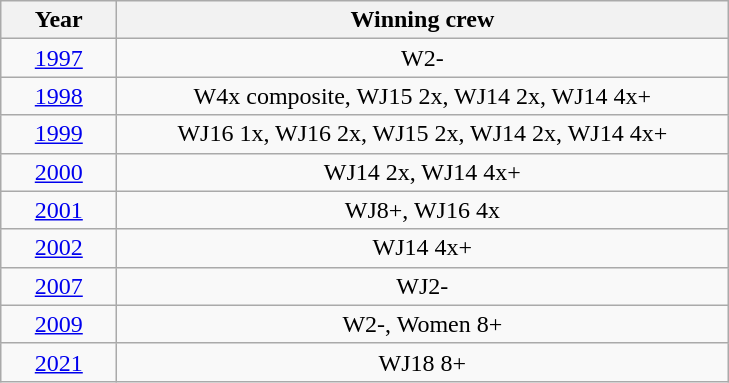<table class="wikitable" style="text-align:center">
<tr>
<th width=70>Year</th>
<th width=400>Winning crew</th>
</tr>
<tr>
<td><a href='#'>1997</a></td>
<td>W2-</td>
</tr>
<tr>
<td><a href='#'>1998</a></td>
<td>W4x composite, WJ15 2x, WJ14 2x, WJ14 4x+</td>
</tr>
<tr>
<td><a href='#'>1999</a></td>
<td>WJ16 1x, WJ16 2x, WJ15 2x, WJ14 2x, WJ14 4x+</td>
</tr>
<tr>
<td><a href='#'>2000</a></td>
<td>WJ14 2x, WJ14 4x+</td>
</tr>
<tr>
<td><a href='#'>2001</a></td>
<td>WJ8+, WJ16 4x</td>
</tr>
<tr>
<td><a href='#'>2002</a></td>
<td>WJ14 4x+</td>
</tr>
<tr>
<td><a href='#'>2007</a></td>
<td>WJ2-</td>
</tr>
<tr>
<td><a href='#'>2009</a></td>
<td>W2-, Women 8+ </td>
</tr>
<tr>
<td><a href='#'>2021</a></td>
<td>WJ18 8+ </td>
</tr>
</table>
